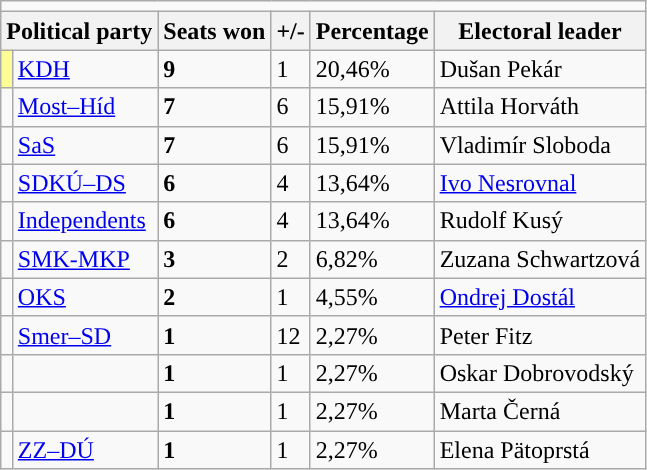<table class="wikitable" style="text-align: left;">
<tr>
<td colspan="6"></td>
</tr>
<tr>
<th colspan="2">Political party</th>
<th>Seats won</th>
<th>+/-</th>
<th>Percentage</th>
<th>Electoral leader</th>
</tr>
<tr>
<td style="background:#fdfd96"></td>
<td><a href='#'>KDH</a></td>
<td><strong>9</strong></td>
<td> 1</td>
<td>20,46%</td>
<td>Dušan Pekár</td>
</tr>
<tr>
<td style="background:"></td>
<td><a href='#'>Most–Híd</a></td>
<td><strong>7</strong></td>
<td> 6</td>
<td>15,91%</td>
<td>Attila Horváth</td>
</tr>
<tr>
<td style="background:"></td>
<td><a href='#'>SaS</a></td>
<td><strong>7</strong></td>
<td> 6</td>
<td>15,91%</td>
<td>Vladimír Sloboda</td>
</tr>
<tr>
<td style="background:"></td>
<td><a href='#'>SDKÚ–DS</a></td>
<td><strong>6</strong></td>
<td> 4</td>
<td>13,64%</td>
<td><a href='#'>Ivo Nesrovnal</a></td>
</tr>
<tr>
<td style="background:"></td>
<td><a href='#'>Independents</a></td>
<td><strong>6</strong></td>
<td> 4</td>
<td>13,64%</td>
<td>Rudolf Kusý</td>
</tr>
<tr>
<td style="background:"></td>
<td><a href='#'>SMK-MKP</a></td>
<td><strong>3</strong></td>
<td> 2</td>
<td>6,82%</td>
<td>Zuzana Schwartzová</td>
</tr>
<tr>
<td style="background:"></td>
<td><a href='#'>OKS</a></td>
<td><strong>2</strong></td>
<td> 1</td>
<td>4,55%</td>
<td><a href='#'>Ondrej Dostál</a></td>
</tr>
<tr>
<td style="background:"></td>
<td><a href='#'>Smer–SD</a></td>
<td><strong>1</strong></td>
<td> 12</td>
<td>2,27%</td>
<td>Peter Fitz</td>
</tr>
<tr>
<td style="background:"></td>
<td></td>
<td><strong>1</strong></td>
<td> 1</td>
<td>2,27%</td>
<td>Oskar Dobrovodský</td>
</tr>
<tr>
<td style="background:"></td>
<td></td>
<td><strong>1</strong></td>
<td> 1</td>
<td>2,27%</td>
<td>Marta Černá</td>
</tr>
<tr>
<td style="background:"></td>
<td><a href='#'>ZZ–DÚ</a></td>
<td><strong>1</strong></td>
<td> 1</td>
<td>2,27%</td>
<td>Elena Pätoprstá</td>
</tr>
</table>
